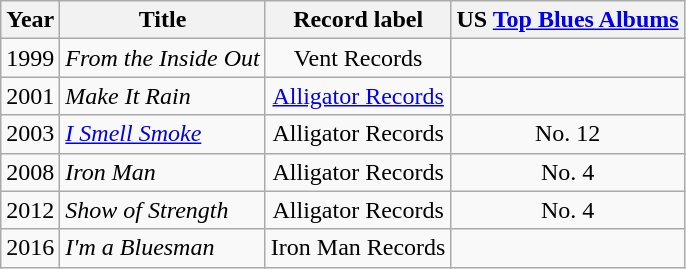<table class="wikitable sortable">
<tr>
<th>Year</th>
<th>Title</th>
<th>Record label</th>
<th>US <a href='#'>Top Blues Albums</a></th>
</tr>
<tr>
<td>1999</td>
<td><em>From the Inside Out</em></td>
<td style="text-align:center;">Vent Records</td>
<td style="text-align:center;"></td>
</tr>
<tr>
<td>2001</td>
<td><em>Make It Rain</em></td>
<td style="text-align:center;"><a href='#'>Alligator Records</a></td>
<td style="text-align:center;"></td>
</tr>
<tr>
<td>2003</td>
<td><em><a href='#'>I Smell Smoke</a></em></td>
<td style="text-align:center;">Alligator Records</td>
<td style="text-align:center;">No. 12</td>
</tr>
<tr>
<td>2008</td>
<td><em>Iron Man</em></td>
<td style="text-align:center;">Alligator Records</td>
<td style="text-align:center;">No. 4</td>
</tr>
<tr>
<td>2012</td>
<td><em>Show of Strength</em></td>
<td style="text-align:center;">Alligator Records</td>
<td style="text-align:center;">No. 4</td>
</tr>
<tr>
<td>2016</td>
<td><em>I'm a Bluesman</em></td>
<td style="text-align:center;">Iron Man Records</td>
<td style="text-align:center;"></td>
</tr>
</table>
